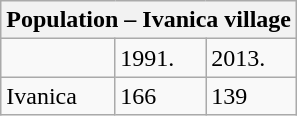<table class="wikitable">
<tr>
<th colspan="3">Population – Ivanica village</th>
</tr>
<tr>
<td></td>
<td>1991.</td>
<td>2013.</td>
</tr>
<tr>
<td>Ivanica</td>
<td>166</td>
<td>139</td>
</tr>
</table>
